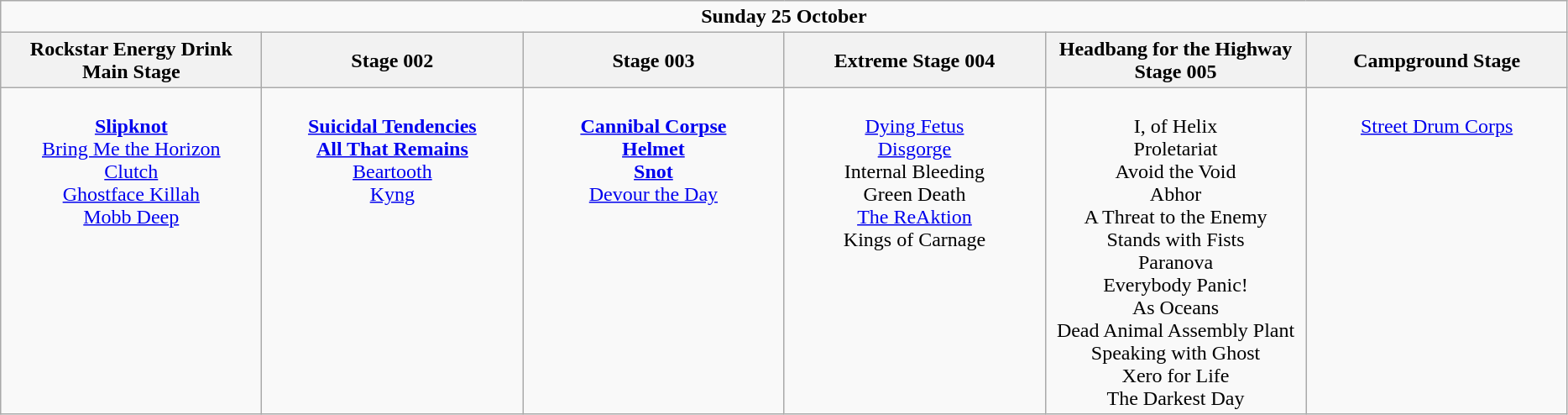<table class="wikitable">
<tr>
<td colspan="6" style="text-align:center;"><strong>Sunday 25 October</strong></td>
</tr>
<tr>
<th>Rockstar Energy Drink Main Stage</th>
<th>Stage 002</th>
<th>Stage 003</th>
<th>Extreme Stage 004</th>
<th>Headbang for the Highway Stage 005</th>
<th>Campground Stage</th>
</tr>
<tr>
<td style="text-align:center; vertical-align:top; width:200px;"><br><strong><a href='#'>Slipknot</a></strong><br>
<a href='#'>Bring Me the Horizon</a><br>
<a href='#'>Clutch</a><br>
<a href='#'>Ghostface Killah</a><br>
<a href='#'>Mobb Deep</a><br></td>
<td style="text-align:center; vertical-align:top; width:200px;"><br><strong><a href='#'>Suicidal Tendencies</a></strong><br>
<strong><a href='#'>All That Remains</a></strong><br>
<a href='#'>Beartooth</a><br>
<a href='#'>Kyng</a><br></td>
<td style="text-align:center; vertical-align:top; width:200px;"><br><strong><a href='#'>Cannibal Corpse</a></strong><br>
<strong><a href='#'>Helmet</a></strong><br>
<strong><a href='#'>Snot</a></strong><br>
<a href='#'>Devour the Day</a><br></td>
<td style="text-align:center; vertical-align:top; width:200px;"><br><a href='#'>Dying Fetus</a><br>
<a href='#'>Disgorge</a><br>
Internal Bleeding<br>
Green Death<br>
<a href='#'>The ReAktion</a><br>
Kings of Carnage<br></td>
<td style="text-align:center; vertical-align:top; width:200px;"><br>I, of Helix<br>
Proletariat<br>
Avoid the Void<br>
Abhor<br>
A Threat to the Enemy<br>
Stands with Fists<br>
Paranova<br>
Everybody Panic!<br>
As Oceans<br>
Dead Animal Assembly Plant<br>
Speaking with Ghost<br>
Xero for Life<br>
The Darkest Day<br></td>
<td style="text-align:center; vertical-align:top; width:200px;"><br><a href='#'>Street Drum Corps</a></td>
</tr>
</table>
